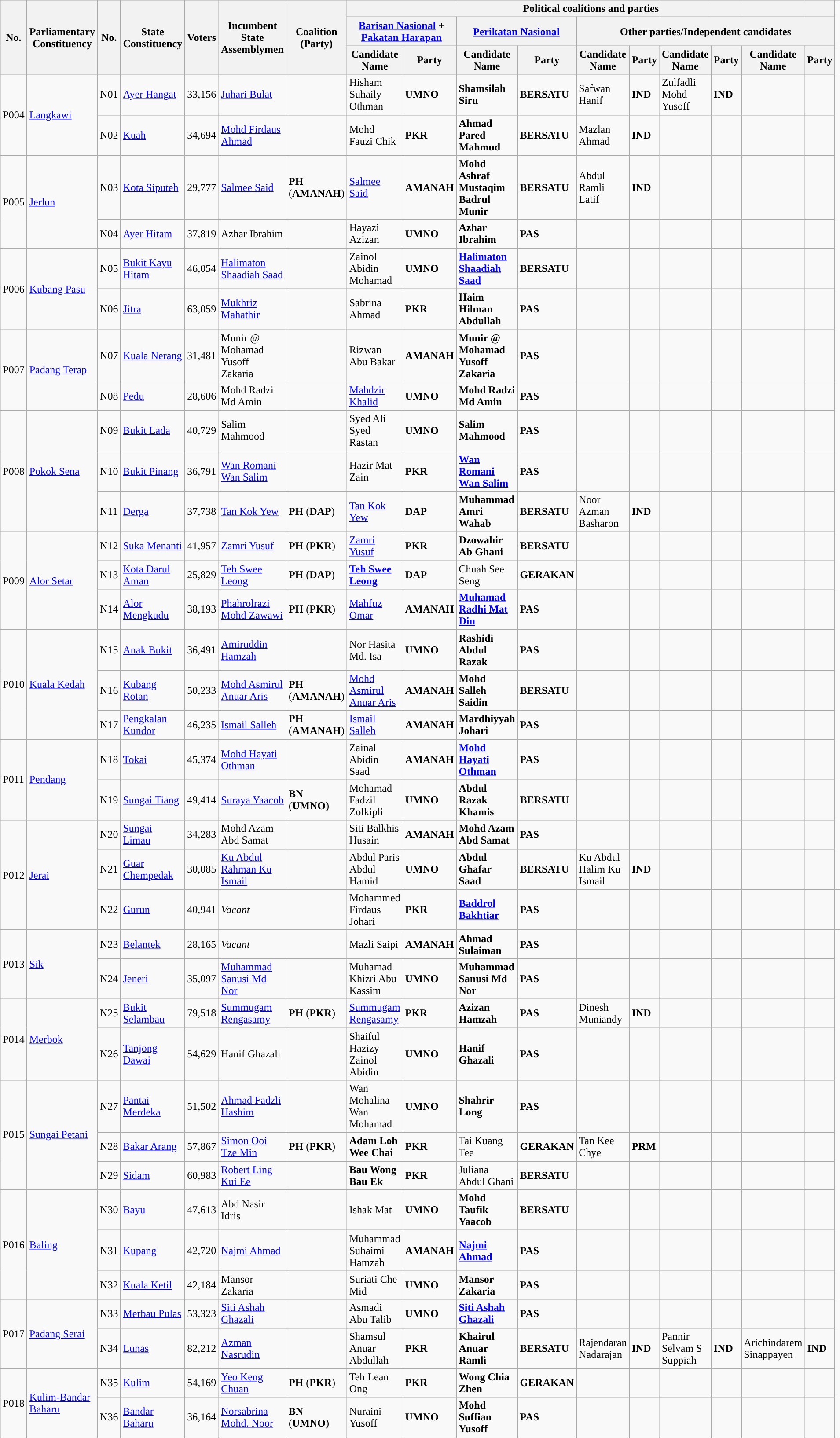<table class="wikitable sortable">
<tr>
<th rowspan="3">No.</th>
<th rowspan="3">Parliamentary Constituency</th>
<th rowspan="3">No.</th>
<th rowspan="3">State Constituency</th>
<th rowspan="3">Voters</th>
<th rowspan="3">Incumbent State Assemblymen</th>
<th rowspan="3">Coalition (Party)</th>
<th colspan="10"><strong>Political coalitions and parties</strong></th>
</tr>
<tr>
<th colspan="2"><a href='#'>Barisan Nasional</a> + <a href='#'>Pakatan Harapan</a></th>
<th colspan="2"><a href='#'>Perikatan Nasional</a></th>
<th colspan="6">Other parties/Independent candidates</th>
</tr>
<tr>
<th>Candidate Name</th>
<th>Party</th>
<th>Candidate Name</th>
<th>Party</th>
<th>Candidate Name</th>
<th>Party</th>
<th>Candidate Name</th>
<th>Party</th>
<th>Candidate Name</th>
<th>Party</th>
</tr>
<tr>
<td rowspan="2">P004</td>
<td rowspan="2"><a href='#'>Langkawi</a></td>
<td>N01</td>
<td><a href='#'>Ayer Hangat</a></td>
<td>33,156</td>
<td><a href='#'>Juhari Bulat</a></td>
<td></td>
<td>Hisham Suhaily Othman</td>
<td style="background:"><strong>UMNO</strong></td>
<td><strong>Shamsilah Siru</strong></td>
<td style="background:"><strong>BERSATU</strong></td>
<td>Safwan Hanif</td>
<td><strong>IND</strong></td>
<td>Zulfadli Mohd Yusoff</td>
<td><strong>IND</strong></td>
<td></td>
<td></td>
</tr>
<tr>
<td>N02</td>
<td><a href='#'>Kuah</a></td>
<td>34,694</td>
<td><a href='#'>Mohd Firdaus Ahmad</a></td>
<td></td>
<td>Mohd Fauzi Chik</td>
<td style="background:"><strong>PKR</strong></td>
<td><strong>Ahmad Pared Mahmud</strong></td>
<td style="background:"><strong>BERSATU</strong></td>
<td>Mazlan Ahmad</td>
<td><strong>IND</strong></td>
<td></td>
<td></td>
<td></td>
<td></td>
</tr>
<tr>
<td rowspan="2">P005</td>
<td rowspan="2"><a href='#'>Jerlun</a></td>
<td>N03</td>
<td><a href='#'>Kota Siputeh</a></td>
<td>29,777</td>
<td><a href='#'>Salmee Said</a></td>
<td><strong>PH</strong> (<strong>AMANAH</strong>)</td>
<td><a href='#'>Salmee Said</a></td>
<td style="background:"><strong>AMANAH</strong></td>
<td><strong>Mohd Ashraf Mustaqim Badrul Munir</strong></td>
<td style="background:"><strong>BERSATU</strong></td>
<td>Abdul Ramli Latif</td>
<td><strong>IND</strong></td>
<td></td>
<td></td>
<td></td>
<td></td>
</tr>
<tr>
<td>N04</td>
<td><a href='#'>Ayer Hitam</a></td>
<td>37,819</td>
<td>Azhar Ibrahim</td>
<td></td>
<td>Hayazi Azizan</td>
<td style="background:"><strong>UMNO</strong></td>
<td><strong>Azhar Ibrahim</strong></td>
<td style="background:"><strong>PAS</strong></td>
<td></td>
<td></td>
<td></td>
<td></td>
<td></td>
<td></td>
</tr>
<tr>
<td rowspan="2">P006</td>
<td rowspan="2"><a href='#'>Kubang Pasu</a></td>
<td>N05</td>
<td><a href='#'>Bukit Kayu Hitam</a></td>
<td>46,054</td>
<td><a href='#'>Halimaton Shaadiah Saad</a></td>
<td></td>
<td>Zainol Abidin Mohamad</td>
<td style="background:"><strong>UMNO</strong></td>
<td><strong><a href='#'>Halimaton Shaadiah Saad</a></strong></td>
<td style="background:"><strong>BERSATU</strong></td>
<td></td>
<td></td>
<td></td>
<td></td>
<td></td>
<td></td>
</tr>
<tr>
<td>N06</td>
<td><a href='#'>Jitra</a></td>
<td>63,059</td>
<td><a href='#'>Mukhriz Mahathir</a></td>
<td></td>
<td>Sabrina Ahmad</td>
<td style="background:"><strong>PKR</strong></td>
<td><strong>Haim Hilman Abdullah</strong></td>
<td style="background:"><strong>PAS</strong></td>
<td></td>
<td></td>
<td></td>
<td></td>
<td></td>
<td></td>
</tr>
<tr>
<td rowspan="2">P007</td>
<td rowspan="2"><a href='#'>Padang Terap</a></td>
<td>N07</td>
<td><a href='#'>Kuala Nerang</a></td>
<td>31,481</td>
<td>Munir @ Mohamad Yusoff Zakaria</td>
<td></td>
<td>Rizwan Abu Bakar</td>
<td style="background:"><strong>AMANAH</strong></td>
<td><strong>Munir @ Mohamad Yusoff Zakaria</strong></td>
<td style="background:"><strong>PAS</strong></td>
<td></td>
<td></td>
<td></td>
<td></td>
<td></td>
<td></td>
</tr>
<tr>
<td>N08</td>
<td><a href='#'>Pedu</a></td>
<td>28,606</td>
<td>Mohd Radzi Md Amin</td>
<td></td>
<td><a href='#'>Mahdzir Khalid</a></td>
<td style="background:"><strong>UMNO</strong></td>
<td><strong>Mohd Radzi Md Amin</strong></td>
<td style="background:"><strong>PAS</strong></td>
<td></td>
<td></td>
<td></td>
<td></td>
<td></td>
<td></td>
</tr>
<tr>
<td rowspan="3">P008</td>
<td rowspan="3"><a href='#'>Pokok Sena</a></td>
<td>N09</td>
<td><a href='#'>Bukit Lada</a></td>
<td>40,729</td>
<td>Salim Mahmood</td>
<td></td>
<td>Syed Ali Syed Rastan</td>
<td style="background:"><strong>UMNO</strong></td>
<td><strong>Salim Mahmood</strong></td>
<td style="background:"><strong>PAS</strong></td>
<td></td>
<td></td>
<td></td>
<td></td>
<td></td>
<td></td>
</tr>
<tr>
<td>N10</td>
<td><a href='#'>Bukit Pinang</a></td>
<td>36,791</td>
<td><a href='#'>Wan Romani Wan Salim</a></td>
<td></td>
<td>Hazir Mat Zain</td>
<td style="background:"><strong>PKR</strong></td>
<td><strong><a href='#'>Wan Romani Wan Salim</a></strong></td>
<td style="background:"><strong>PAS</strong></td>
<td></td>
<td></td>
<td></td>
<td></td>
<td></td>
<td></td>
</tr>
<tr>
<td>N11</td>
<td><a href='#'>Derga</a></td>
<td>37,738</td>
<td><a href='#'>Tan Kok Yew</a></td>
<td><strong>PH</strong> (<strong>DAP</strong>)</td>
<td><a href='#'>Tan Kok Yew</a></td>
<td style="background:"><strong>DAP</strong></td>
<td><strong>Muhammad Amri Wahab</strong></td>
<td style="background:"><strong>BERSATU</strong></td>
<td>Noor Azman Basharon</td>
<td><strong>IND</strong></td>
<td></td>
<td></td>
<td></td>
<td></td>
</tr>
<tr>
<td rowspan="3">P009</td>
<td rowspan="3"><a href='#'>Alor Setar</a></td>
<td>N12</td>
<td><a href='#'>Suka Menanti</a></td>
<td>41,957</td>
<td><a href='#'>Zamri Yusuf</a></td>
<td><strong>PH</strong> (<strong>PKR</strong>)</td>
<td><a href='#'>Zamri Yusuf</a></td>
<td style="background:"><strong>PKR</strong></td>
<td><strong>Dzowahir Ab Ghani</strong></td>
<td style="background:"><strong>BERSATU</strong></td>
<td></td>
<td></td>
<td></td>
<td></td>
<td></td>
<td></td>
</tr>
<tr>
<td>N13</td>
<td><a href='#'>Kota Darul Aman</a></td>
<td>25,829</td>
<td><a href='#'>Teh Swee Leong</a></td>
<td><strong>PH</strong> (<strong>DAP</strong>)</td>
<td><strong><a href='#'>Teh Swee Leong</a></strong></td>
<td style="background:"><strong>DAP</strong></td>
<td>Chuah See Seng</td>
<td style="background:"><strong>GERAKAN</strong></td>
<td></td>
<td></td>
<td></td>
<td></td>
<td></td>
<td></td>
</tr>
<tr>
<td>N14</td>
<td><a href='#'>Alor Mengkudu</a></td>
<td>38,193</td>
<td><a href='#'>Phahrolrazi Mohd Zawawi</a></td>
<td><strong>PH</strong> (<strong>PKR</strong>)</td>
<td><a href='#'>Mahfuz Omar</a></td>
<td style="background:"><strong>AMANAH</strong></td>
<td><strong><a href='#'>Muhamad Radhi Mat Din</a></strong></td>
<td style="background:"><strong>PAS</strong></td>
<td></td>
<td></td>
<td></td>
<td></td>
<td></td>
<td></td>
</tr>
<tr>
<td rowspan="3">P010</td>
<td rowspan="3"><a href='#'>Kuala Kedah</a></td>
<td>N15</td>
<td><a href='#'>Anak Bukit</a></td>
<td>36,491</td>
<td><a href='#'>Amiruddin Hamzah</a></td>
<td></td>
<td>Nor Hasita Md. Isa</td>
<td style="background:"><strong>UMNO</strong></td>
<td><strong>Rashidi Abdul Razak</strong></td>
<td style="background:"><strong>PAS</strong></td>
<td></td>
<td></td>
<td></td>
<td></td>
<td></td>
<td></td>
</tr>
<tr>
<td>N16</td>
<td><a href='#'>Kubang Rotan</a></td>
<td>50,233</td>
<td><a href='#'>Mohd Asmirul Anuar Aris</a></td>
<td><strong>PH</strong> (<strong>AMANAH</strong>)</td>
<td><a href='#'>Mohd Asmirul Anuar Aris</a></td>
<td style="background:"><strong>AMANAH</strong></td>
<td><strong>Mohd Salleh Saidin</strong></td>
<td style="background:"><strong>BERSATU</strong></td>
<td></td>
<td></td>
<td></td>
<td></td>
<td></td>
<td></td>
</tr>
<tr>
<td>N17</td>
<td><a href='#'>Pengkalan Kundor</a></td>
<td>46,235</td>
<td><a href='#'>Ismail Salleh</a></td>
<td><strong>PH</strong> (<strong>AMANAH</strong>)</td>
<td><a href='#'>Ismail Salleh</a></td>
<td style="background:"><strong>AMANAH</strong></td>
<td><strong>Mardhiyyah Johari</strong></td>
<td style="background:"><strong>PAS</strong></td>
<td></td>
<td></td>
<td></td>
<td></td>
<td></td>
<td></td>
</tr>
<tr>
<td rowspan="2">P011</td>
<td rowspan="2"><a href='#'>Pendang</a></td>
<td>N18</td>
<td><a href='#'>Tokai</a></td>
<td>45,374</td>
<td><a href='#'>Mohd Hayati Othman</a></td>
<td></td>
<td>Zainal Abidin Saad</td>
<td style="background:"><strong>AMANAH</strong></td>
<td><strong><a href='#'>Mohd Hayati Othman</a></strong></td>
<td style="background:"><strong>PAS</strong></td>
<td></td>
<td></td>
<td></td>
<td></td>
<td></td>
<td></td>
</tr>
<tr>
<td>N19</td>
<td><a href='#'>Sungai Tiang</a></td>
<td>49,414</td>
<td><a href='#'>Suraya Yaacob</a></td>
<td><strong>BN</strong> (<strong>UMNO</strong>)</td>
<td>Mohamad Fadzil Zolkipli</td>
<td style="background:"><strong>UMNO</strong></td>
<td><strong>Abdul Razak Khamis</strong></td>
<td style="background:"><strong>BERSATU</strong></td>
<td></td>
<td></td>
<td></td>
<td></td>
<td></td>
<td></td>
</tr>
<tr>
<td rowspan="3">P012</td>
<td rowspan="3"><a href='#'>Jerai</a></td>
<td>N20</td>
<td><a href='#'>Sungai Limau</a></td>
<td>34,283</td>
<td>Mohd Azam Abd Samat</td>
<td></td>
<td>Siti Balkhis Husain</td>
<td style="background:"><strong>AMANAH</strong></td>
<td><strong>Mohd Azam Abd Samat</strong></td>
<td style="background:"><strong>PAS</strong></td>
<td></td>
<td></td>
<td></td>
<td></td>
<td></td>
<td></td>
</tr>
<tr>
<td>N21</td>
<td><a href='#'>Guar Chempedak</a></td>
<td>30,085</td>
<td><a href='#'>Ku Abdul Rahman Ku Ismail</a></td>
<td></td>
<td>Abdul Paris Abdul Hamid</td>
<td style="background:"><strong>UMNO</strong></td>
<td><strong>Abdul Ghafar Saad</strong></td>
<td style="background:"><strong>BERSATU</strong></td>
<td>Ku Abdul Halim Ku Ismail</td>
<td><strong>IND</strong></td>
<td></td>
<td></td>
<td></td>
<td></td>
</tr>
<tr>
<td>N22</td>
<td><a href='#'>Gurun</a></td>
<td>40,941</td>
<td colspan="2"><em>Vacant</em></td>
<td>Mohammed Firdaus Johari</td>
<td style="background:"><strong>PKR</strong></td>
<td><strong><a href='#'>Baddrol Bakhtiar</a></strong></td>
<td style="background:"><strong>PAS</strong></td>
<td></td>
<td></td>
<td></td>
<td></td>
<td></td>
<td></td>
<td></td>
</tr>
<tr>
<td rowspan="2">P013</td>
<td rowspan="2"><a href='#'>Sik</a></td>
<td>N23</td>
<td><a href='#'>Belantek</a></td>
<td>28,165</td>
<td colspan=2><em>Vacant</em></td>
<td>Mazli Saipi</td>
<td style="background:"><strong>AMANAH</strong></td>
<td><strong>Ahmad Sulaiman</strong></td>
<td style="background:"><strong>PAS</strong></td>
<td></td>
<td></td>
<td></td>
<td></td>
<td></td>
<td></td>
</tr>
<tr>
<td>N24</td>
<td><a href='#'>Jeneri</a></td>
<td>35,097</td>
<td><a href='#'>Muhammad Sanusi Md Nor</a></td>
<td></td>
<td>Muhamad Khizri Abu Kassim</td>
<td style="background:"><strong>UMNO</strong></td>
<td><strong>Muhammad Sanusi Md Nor</strong></td>
<td style="background:"><strong>PAS</strong></td>
<td></td>
<td></td>
<td></td>
<td></td>
<td></td>
<td></td>
</tr>
<tr>
<td rowspan="2">P014</td>
<td rowspan="2"><a href='#'>Merbok</a></td>
<td>N25</td>
<td><a href='#'>Bukit Selambau</a></td>
<td>79,518</td>
<td><a href='#'>Summugam Rengasamy</a></td>
<td><strong>PH</strong> (<strong>PKR</strong>)</td>
<td><a href='#'>Summugam Rengasamy</a></td>
<td style="background:"><strong>PKR</strong></td>
<td><strong>Azizan Hamzah</strong></td>
<td style="background:"><strong>PAS</strong></td>
<td>Dinesh Muniandy</td>
<td><strong>IND</strong></td>
<td></td>
<td></td>
<td></td>
<td></td>
</tr>
<tr>
<td>N26</td>
<td><a href='#'>Tanjong Dawai</a></td>
<td>54,629</td>
<td>Hanif Ghazali</td>
<td></td>
<td>Shaiful Hazizy Zainol Abidin</td>
<td style="background:"><strong>UMNO</strong></td>
<td><strong>Hanif Ghazali</strong></td>
<td style="background:"><strong>PAS</strong></td>
<td></td>
<td></td>
<td></td>
<td></td>
<td></td>
<td></td>
</tr>
<tr>
<td rowspan="3">P015</td>
<td rowspan="3"><a href='#'>Sungai Petani</a></td>
<td>N27</td>
<td><a href='#'>Pantai Merdeka</a></td>
<td>51,502</td>
<td><a href='#'>Ahmad Fadzli Hashim</a></td>
<td></td>
<td>Wan Mohalina Wan Mohamad</td>
<td style="background:"><strong>UMNO</strong></td>
<td><strong>Shahrir Long</strong></td>
<td style="background:"><strong>PAS</strong></td>
<td></td>
<td></td>
<td></td>
<td></td>
<td></td>
<td></td>
</tr>
<tr>
<td>N28</td>
<td><a href='#'>Bakar Arang</a></td>
<td>57,867</td>
<td><a href='#'>Simon Ooi Tze Min</a></td>
<td><strong>PH</strong> (<strong>PKR</strong>)</td>
<td><strong>Adam Loh Wee Chai</strong></td>
<td style="background:"><strong>PKR</strong></td>
<td>Tai Kuang Tee</td>
<td style="background:"><strong>GERAKAN</strong></td>
<td>Tan Kee Chye</td>
<td style="background:"><strong>PRM</strong></td>
<td></td>
<td></td>
<td></td>
<td></td>
</tr>
<tr>
<td>N29</td>
<td><a href='#'>Sidam</a></td>
<td>60,983</td>
<td><a href='#'>Robert Ling Kui Ee</a></td>
<td></td>
<td><strong>Bau Wong Bau Ek</strong></td>
<td style="background:"><strong>PKR</strong></td>
<td>Juliana Abdul Ghani</td>
<td style="background:"><strong>BERSATU</strong></td>
<td></td>
<td></td>
<td></td>
<td></td>
<td></td>
<td></td>
</tr>
<tr>
<td rowspan="3">P016</td>
<td rowspan="3"><a href='#'>Baling</a></td>
<td>N30</td>
<td><a href='#'>Bayu</a></td>
<td>47,613</td>
<td>Abd Nasir Idris</td>
<td></td>
<td>Ishak Mat</td>
<td style="background:"><strong>UMNO</strong></td>
<td><strong>Mohd Taufik Yaacob</strong></td>
<td style="background:"><strong>BERSATU</strong></td>
<td></td>
<td></td>
<td></td>
<td></td>
<td></td>
<td></td>
</tr>
<tr>
<td>N31</td>
<td><a href='#'>Kupang</a></td>
<td>42,720</td>
<td><a href='#'>Najmi Ahmad</a></td>
<td></td>
<td>Muhammad Suhaimi Hamzah</td>
<td style="background:"><strong>AMANAH</strong></td>
<td><strong><a href='#'>Najmi Ahmad</a></strong></td>
<td style="background:"><strong>PAS</strong></td>
<td></td>
<td></td>
<td></td>
<td></td>
<td></td>
<td></td>
</tr>
<tr>
<td>N32</td>
<td><a href='#'>Kuala Ketil</a></td>
<td>42,184</td>
<td>Mansor Zakaria</td>
<td></td>
<td>Suriati Che Mid</td>
<td style="background:"><strong>UMNO</strong></td>
<td><strong>Mansor Zakaria</strong></td>
<td style="background:"><strong>PAS</strong></td>
<td></td>
<td></td>
<td></td>
<td></td>
<td></td>
<td></td>
</tr>
<tr>
<td rowspan="2">P017</td>
<td rowspan="2"><a href='#'>Padang Serai</a></td>
<td>N33</td>
<td><a href='#'>Merbau Pulas</a></td>
<td>53,323</td>
<td><a href='#'>Siti Ashah Ghazali</a></td>
<td></td>
<td>Asmadi Abu Talib</td>
<td style="background:"><strong>UMNO</strong></td>
<td><strong><a href='#'>Siti Ashah Ghazali</a></strong></td>
<td style="background:"><strong>PAS</strong></td>
<td></td>
<td></td>
<td></td>
<td></td>
<td></td>
<td></td>
</tr>
<tr>
<td>N34</td>
<td><a href='#'>Lunas</a></td>
<td>82,212</td>
<td><a href='#'>Azman Nasrudin</a></td>
<td></td>
<td>Shamsul Anuar Abdullah</td>
<td style="background:"><strong>PKR</strong></td>
<td><strong>Khairul Anuar Ramli</strong></td>
<td style="background:"><strong>BERSATU</strong></td>
<td>Rajendaran Nadarajan</td>
<td><strong>IND</strong></td>
<td>Pannir Selvam S Suppiah</td>
<td><strong>IND</strong></td>
<td>Arichindarem Sinappayen</td>
<td><strong>IND</strong></td>
</tr>
<tr>
<td rowspan="2">P018</td>
<td rowspan="2"><a href='#'>Kulim-Bandar Baharu</a></td>
<td>N35</td>
<td><a href='#'>Kulim</a></td>
<td>54,169</td>
<td><a href='#'>Yeo Keng Chuan</a></td>
<td><strong>PH</strong> (<strong>PKR</strong>)</td>
<td>Teh Lean Ong</td>
<td style="background:"><strong>PKR</strong></td>
<td><strong>Wong Chia Zhen</strong></td>
<td style="background:"><strong>GERAKAN</strong></td>
<td></td>
<td></td>
<td></td>
<td></td>
<td></td>
<td></td>
</tr>
<tr>
<td>N36</td>
<td><a href='#'>Bandar Baharu</a></td>
<td>36,164</td>
<td><a href='#'>Norsabrina Mohd. Noor</a></td>
<td><strong>BN</strong> (<strong>UMNO</strong>)</td>
<td>Nuraini Yusoff</td>
<td style="background:"><strong>UMNO</strong></td>
<td><strong>Mohd Suffian Yusoff</strong></td>
<td style="background:"><strong>PAS</strong></td>
<td></td>
<td></td>
<td></td>
<td></td>
<td></td>
<td></td>
</tr>
</table>
